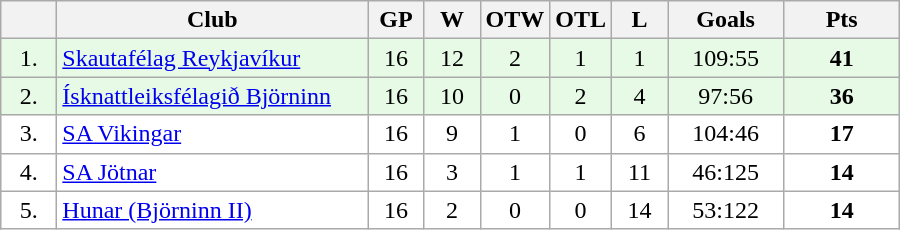<table class="wikitable">
<tr>
<th width="30"></th>
<th width="200">Club</th>
<th width="30">GP</th>
<th width="30">W</th>
<th width="30">OTW</th>
<th width="30">OTL</th>
<th width="30">L</th>
<th width="70">Goals</th>
<th width="70">Pts</th>
</tr>
<tr bgcolor="#e6fae6" align="center">
<td>1.</td>
<td align="left"><a href='#'>Skautafélag Reykjavíkur</a></td>
<td>16</td>
<td>12</td>
<td>2</td>
<td>1</td>
<td>1</td>
<td>109:55</td>
<td><strong>41</strong></td>
</tr>
<tr bgcolor="#e6fae6" align="center">
<td>2.</td>
<td align="left"><a href='#'>Ísknattleiksfélagið Björninn</a></td>
<td>16</td>
<td>10</td>
<td>0</td>
<td>2</td>
<td>4</td>
<td>97:56</td>
<td><strong>36</strong></td>
</tr>
<tr bgcolor="#FFFFFF" align="center">
<td>3.</td>
<td align="left"><a href='#'>SA Vikingar</a></td>
<td>16</td>
<td>9</td>
<td>1</td>
<td>0</td>
<td>6</td>
<td>104:46</td>
<td><strong>17</strong></td>
</tr>
<tr bgcolor="#FFFFFF" align="center">
<td>4.</td>
<td align="left"><a href='#'>SA Jötnar</a></td>
<td>16</td>
<td>3</td>
<td>1</td>
<td>1</td>
<td>11</td>
<td>46:125</td>
<td><strong>14</strong></td>
</tr>
<tr bgcolor="#FFFFFF" align="center">
<td>5.</td>
<td align="left"><a href='#'>Hunar (Björninn II)</a></td>
<td>16</td>
<td>2</td>
<td>0</td>
<td>0</td>
<td>14</td>
<td>53:122</td>
<td><strong>14</strong></td>
</tr>
</table>
